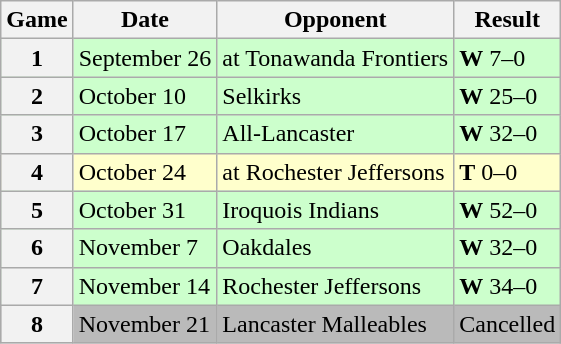<table class="wikitable">
<tr>
<th>Game</th>
<th>Date</th>
<th>Opponent</th>
<th>Result</th>
</tr>
<tr style="background:#cfc">
<th>1</th>
<td>September 26</td>
<td>at Tonawanda Frontiers </td>
<td><strong>W</strong> 7–0</td>
</tr>
<tr style="background:#cfc">
<th>2</th>
<td>October 10</td>
<td>Selkirks </td>
<td><strong>W</strong> 25–0</td>
</tr>
<tr style="background:#cfc">
<th>3</th>
<td>October 17</td>
<td>All-Lancaster </td>
<td><strong>W</strong> 32–0</td>
</tr>
<tr style="background:#ffc">
<th>4</th>
<td>October 24</td>
<td>at Rochester Jeffersons </td>
<td><strong>T</strong> 0–0</td>
</tr>
<tr style="background:#cfc">
<th>5</th>
<td>October 31</td>
<td>Iroquois Indians </td>
<td><strong>W</strong> 52–0</td>
</tr>
<tr style="background:#cfc">
<th>6</th>
<td>November 7</td>
<td>Oakdales </td>
<td><strong>W</strong> 32–0</td>
</tr>
<tr style="background:#cfc">
<th>7</th>
<td>November 14 </td>
<td>Rochester Jeffersons </td>
<td><strong>W</strong> 34–0</td>
</tr>
<tr style="background:#bababa">
<th>8</th>
<td>November 21</td>
<td>Lancaster Malleables </td>
<td>Cancelled</td>
</tr>
</table>
